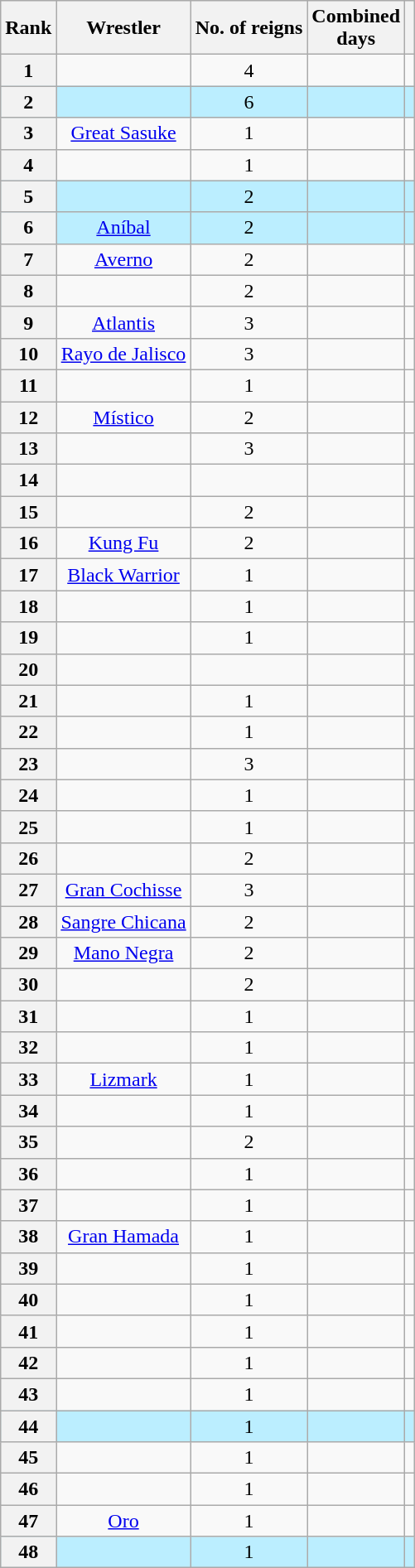<table class="wikitable sortable" style="text-align: center">
<tr>
<th scope="col">Rank</th>
<th scope="col">Wrestler</th>
<th scope="col">No. of reigns</th>
<th scope="col">Combined<br>days</th>
<th scope="col" class="unsortable"></th>
</tr>
<tr>
<th scope="row">1</th>
<td></td>
<td>4</td>
<td></td>
<td></td>
</tr>
<tr style="background-color:#bbeeff">
<th scope="row">2</th>
<td></td>
<td>6</td>
<td></td>
<td></td>
</tr>
<tr>
<th scope="row">3</th>
<td><a href='#'>Great Sasuke</a></td>
<td>1</td>
<td></td>
<td></td>
</tr>
<tr>
<th scope="row">4</th>
<td></td>
<td>1</td>
<td></td>
<td></td>
</tr>
<tr style="background-color:#bbeeff">
<th scope="row">5</th>
<td></td>
<td>2</td>
<td></td>
<td> </td>
</tr>
<tr style="background-color:#bbeeff">
<th scope="row">6</th>
<td><a href='#'>Aníbal</a></td>
<td>2</td>
<td></td>
<td></td>
</tr>
<tr>
<th scope="row">7</th>
<td><a href='#'>Averno</a></td>
<td>2</td>
<td></td>
<td></td>
</tr>
<tr>
<th scope="row">8</th>
<td></td>
<td>2</td>
<td></td>
<td></td>
</tr>
<tr>
<th scope="row">9</th>
<td><a href='#'>Atlantis</a></td>
<td>3</td>
<td></td>
<td></td>
</tr>
<tr>
<th scope="row">10</th>
<td><a href='#'>Rayo de Jalisco</a></td>
<td>3</td>
<td></td>
<td></td>
</tr>
<tr>
<th scope="row">11</th>
<td></td>
<td>1</td>
<td></td>
<td></td>
</tr>
<tr>
<th scope="row">12</th>
<td><a href='#'>Místico</a></td>
<td>2</td>
<td></td>
<td></td>
</tr>
<tr>
<th scope="row">13</th>
<td></td>
<td>3</td>
<td></td>
<td></td>
</tr>
<tr>
<th scope="row">14</th>
<td></td>
<td></td>
<td></td>
<td></td>
</tr>
<tr>
<th scope="row">15</th>
<td></td>
<td>2</td>
<td></td>
<td></td>
</tr>
<tr>
<th scope="row">16</th>
<td><a href='#'>Kung Fu</a></td>
<td>2</td>
<td></td>
<td></td>
</tr>
<tr>
<th scope="row">17</th>
<td><a href='#'>Black Warrior</a></td>
<td>1</td>
<td></td>
<td></td>
</tr>
<tr>
<th scope="row">18</th>
<td></td>
<td>1</td>
<td></td>
<td></td>
</tr>
<tr>
<th scope="row">19</th>
<td></td>
<td>1</td>
<td></td>
<td></td>
</tr>
<tr>
<th scope="row">20</th>
<td></td>
<td></td>
<td></td>
<td></td>
</tr>
<tr>
<th scope="row">21</th>
<td></td>
<td>1</td>
<td></td>
<td></td>
</tr>
<tr>
<th scope="row">22</th>
<td></td>
<td>1</td>
<td></td>
<td></td>
</tr>
<tr>
<th scope="row">23</th>
<td></td>
<td>3</td>
<td></td>
<td></td>
</tr>
<tr>
<th scope="row">24</th>
<td></td>
<td>1</td>
<td></td>
<td></td>
</tr>
<tr>
<th scope="row">25</th>
<td></td>
<td>1</td>
<td></td>
<td></td>
</tr>
<tr>
<th scope="row">26</th>
<td></td>
<td>2</td>
<td></td>
<td></td>
</tr>
<tr>
<th scope="row">27</th>
<td><a href='#'>Gran Cochisse</a></td>
<td>3</td>
<td></td>
<td></td>
</tr>
<tr>
<th scope="row">28</th>
<td><a href='#'>Sangre Chicana</a></td>
<td>2</td>
<td></td>
<td></td>
</tr>
<tr>
<th scope="row">29</th>
<td><a href='#'>Mano Negra</a></td>
<td>2</td>
<td></td>
<td></td>
</tr>
<tr>
<th scope="row">30</th>
<td></td>
<td>2</td>
<td></td>
<td></td>
</tr>
<tr>
<th scope="row">31</th>
<td></td>
<td>1</td>
<td></td>
<td></td>
</tr>
<tr>
<th scope="row">32</th>
<td></td>
<td>1</td>
<td></td>
<td></td>
</tr>
<tr>
<th scope="row">33</th>
<td><a href='#'>Lizmark</a></td>
<td>1</td>
<td></td>
<td></td>
</tr>
<tr>
<th scope="row">34</th>
<td></td>
<td>1</td>
<td></td>
<td></td>
</tr>
<tr>
<th scope="row">35</th>
<td></td>
<td>2</td>
<td></td>
<td></td>
</tr>
<tr>
<th scope="row">36</th>
<td></td>
<td>1</td>
<td></td>
<td></td>
</tr>
<tr>
<th scope="row">37</th>
<td></td>
<td>1</td>
<td></td>
<td></td>
</tr>
<tr>
<th scope="row">38</th>
<td><a href='#'>Gran Hamada</a></td>
<td>1</td>
<td></td>
<td></td>
</tr>
<tr>
<th scope="row">39</th>
<td></td>
<td>1</td>
<td></td>
<td></td>
</tr>
<tr>
<th scope="row">40</th>
<td></td>
<td>1</td>
<td></td>
<td></td>
</tr>
<tr>
<th scope="row">41</th>
<td></td>
<td>1</td>
<td></td>
<td></td>
</tr>
<tr>
<th scope="row">42</th>
<td></td>
<td>1</td>
<td></td>
<td></td>
</tr>
<tr>
<th scope="row">43</th>
<td></td>
<td>1</td>
<td></td>
<td></td>
</tr>
<tr style="background-color:#bbeeff">
<th scope="row">44</th>
<td></td>
<td>1</td>
<td></td>
<td></td>
</tr>
<tr>
<th scope="row">45</th>
<td></td>
<td>1</td>
<td></td>
<td></td>
</tr>
<tr>
<th scope="row">46</th>
<td></td>
<td>1</td>
<td></td>
<td></td>
</tr>
<tr>
<th scope="row">47</th>
<td><a href='#'>Oro</a></td>
<td>1</td>
<td></td>
<td></td>
</tr>
<tr style="background-color:#bbeeff">
<th scope="row">48</th>
<td></td>
<td>1</td>
<td></td>
<td></td>
</tr>
</table>
